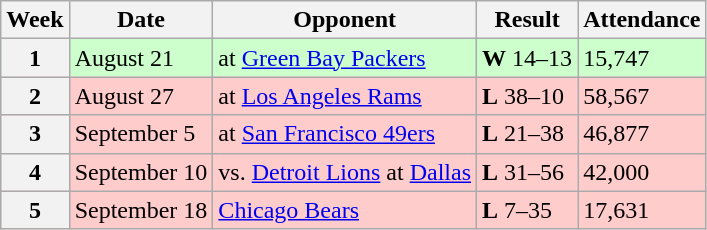<table class="wikitable">
<tr>
<th>Week</th>
<th>Date</th>
<th>Opponent</th>
<th>Result</th>
<th>Attendance</th>
</tr>
<tr style="background:#cfc">
<th>1</th>
<td>August 21</td>
<td>at <a href='#'>Green Bay Packers</a></td>
<td><strong>W</strong> 14–13</td>
<td>15,747</td>
</tr>
<tr style="background:#fcc">
<th>2</th>
<td>August 27</td>
<td>at <a href='#'>Los Angeles Rams</a></td>
<td><strong>L</strong> 38–10</td>
<td>58,567</td>
</tr>
<tr style="background:#fcc">
<th>3</th>
<td>September 5</td>
<td>at <a href='#'>San Francisco 49ers</a></td>
<td><strong>L</strong> 21–38</td>
<td>46,877</td>
</tr>
<tr style="background:#fcc">
<th>4</th>
<td>September 10</td>
<td>vs. <a href='#'>Detroit Lions</a> at <a href='#'>Dallas</a></td>
<td><strong>L</strong> 31–56</td>
<td>42,000</td>
</tr>
<tr style="background:#fcc">
<th>5</th>
<td>September 18</td>
<td><a href='#'>Chicago Bears</a></td>
<td><strong>L</strong> 7–35</td>
<td>17,631</td>
</tr>
</table>
